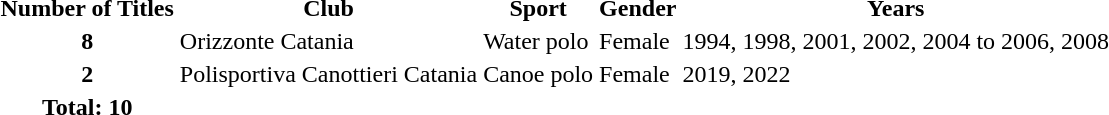<table>
<tr>
<th>Number of Titles</th>
<th>Club</th>
<th>Sport</th>
<th>Gender</th>
<th>Years</th>
</tr>
<tr>
<th>8</th>
<td>Orizzonte Catania</td>
<td>Water polo</td>
<td>Female</td>
<td>1994, 1998, 2001, 2002, 2004 to 2006, 2008</td>
</tr>
<tr>
<th>2</th>
<td>Polisportiva Canottieri Catania</td>
<td>Canoe polo</td>
<td>Female</td>
<td>2019, 2022</td>
</tr>
<tr>
<th>Total: 10</th>
</tr>
</table>
